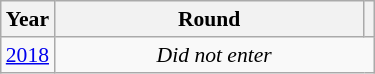<table class="wikitable" style="text-align: center; font-size:90%">
<tr>
<th>Year</th>
<th style="width:200px">Round</th>
<th></th>
</tr>
<tr>
<td><a href='#'>2018</a></td>
<td colspan="2"><em>Did not enter</em></td>
</tr>
</table>
